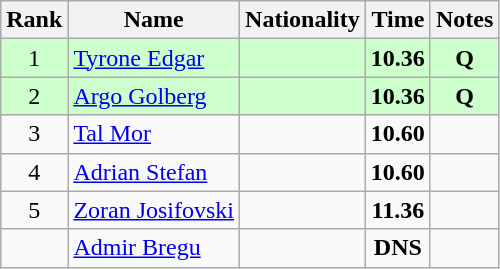<table class="wikitable sortable" style="text-align:center">
<tr>
<th>Rank</th>
<th>Name</th>
<th>Nationality</th>
<th>Time</th>
<th>Notes</th>
</tr>
<tr bgcolor=ccffcc>
<td>1</td>
<td align=left><a href='#'>Tyrone Edgar</a></td>
<td align=left></td>
<td><strong>10.36</strong></td>
<td><strong>Q</strong></td>
</tr>
<tr bgcolor=ccffcc>
<td>2</td>
<td align=left><a href='#'>Argo Golberg</a></td>
<td align=left></td>
<td><strong>10.36</strong></td>
<td><strong>Q</strong></td>
</tr>
<tr>
<td>3</td>
<td align=left><a href='#'>Tal Mor</a></td>
<td align=left></td>
<td><strong>10.60</strong></td>
<td></td>
</tr>
<tr>
<td>4</td>
<td align=left><a href='#'>Adrian Stefan</a></td>
<td align=left></td>
<td><strong>10.60</strong></td>
<td></td>
</tr>
<tr>
<td>5</td>
<td align=left><a href='#'>Zoran Josifovski</a></td>
<td align=left></td>
<td><strong>11.36</strong></td>
<td></td>
</tr>
<tr>
<td></td>
<td align=left><a href='#'>Admir Bregu</a></td>
<td align=left></td>
<td><strong>DNS</strong></td>
<td></td>
</tr>
</table>
